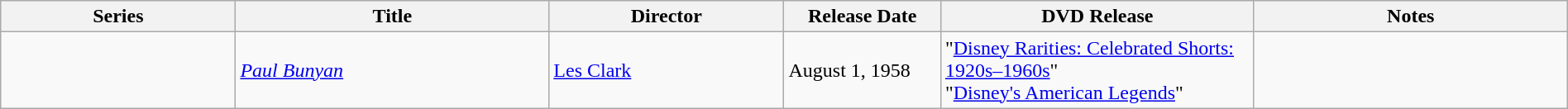<table class="wikitable" style="width:100%;">
<tr>
<th style="width:15%;">Series</th>
<th style="width:20%;">Title</th>
<th style="width:15%;">Director</th>
<th style="width:10%;">Release Date</th>
<th style="width:20%;">DVD Release</th>
<th style="width:20%;">Notes</th>
</tr>
<tr>
<td></td>
<td><em><a href='#'>Paul Bunyan</a></em> </td>
<td><a href='#'>Les Clark</a></td>
<td>August 1, 1958</td>
<td>"<a href='#'>Disney Rarities: Celebrated Shorts: 1920s–1960s</a>" <br>"<a href='#'>Disney's American Legends</a>"</td>
<td></td>
</tr>
</table>
